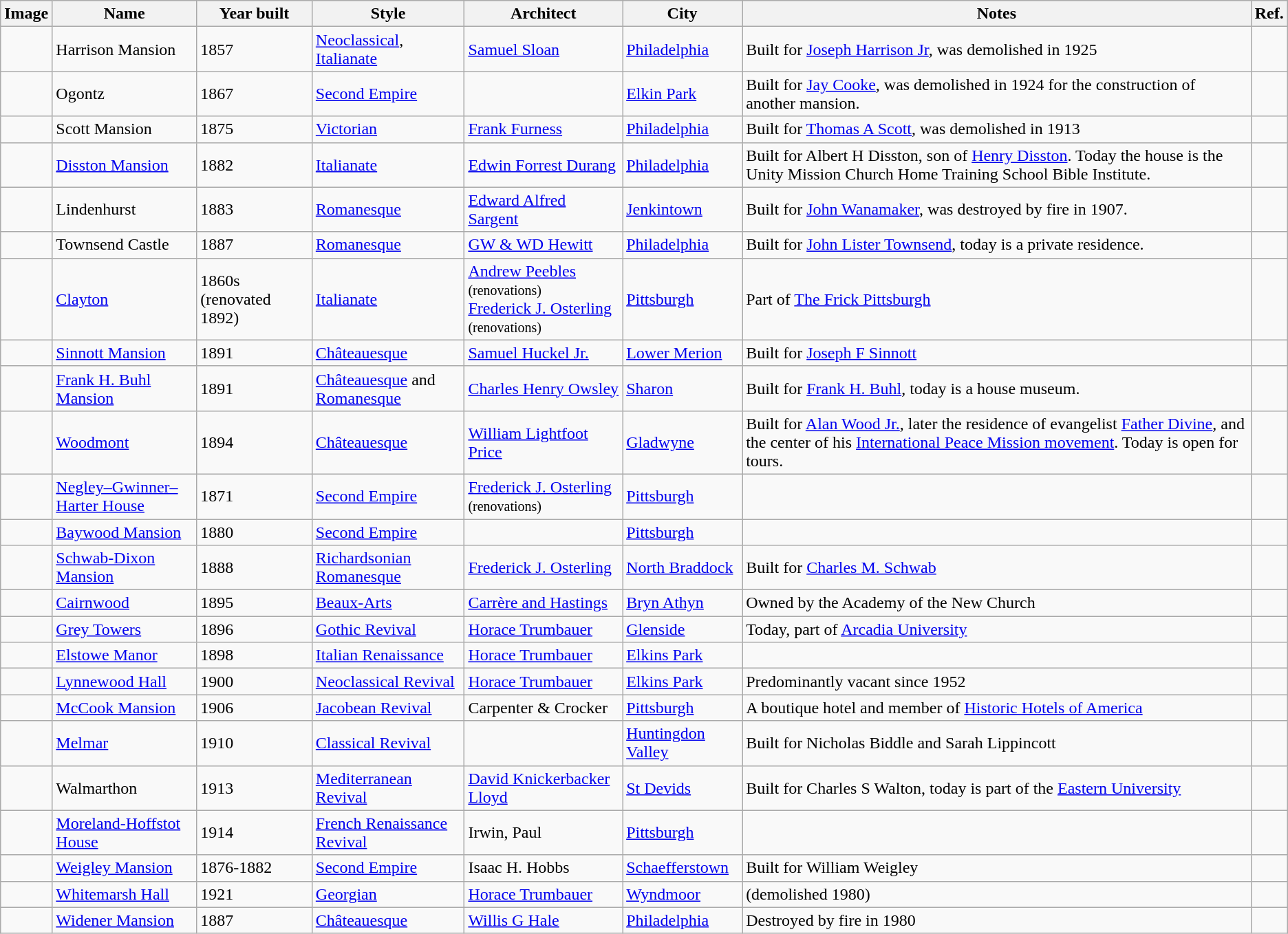<table class="sortable wikitable">
<tr>
<th>Image</th>
<th>Name</th>
<th>Year built</th>
<th>Style</th>
<th>Architect</th>
<th>City</th>
<th>Notes</th>
<th>Ref.</th>
</tr>
<tr>
<td></td>
<td>Harrison Mansion</td>
<td>1857</td>
<td><a href='#'>Neoclassical</a>, <a href='#'>Italianate</a></td>
<td><a href='#'>Samuel Sloan</a></td>
<td><a href='#'>Philadelphia</a></td>
<td>Built for <a href='#'>Joseph Harrison Jr</a>, was demolished in 1925</td>
<td></td>
</tr>
<tr>
<td></td>
<td>Ogontz</td>
<td>1867</td>
<td><a href='#'>Second Empire</a></td>
<td></td>
<td><a href='#'>Elkin Park</a></td>
<td>Built for <a href='#'>Jay Cooke</a>, was demolished in 1924 for the construction of another mansion.</td>
<td></td>
</tr>
<tr>
<td></td>
<td>Scott Mansion</td>
<td>1875</td>
<td><a href='#'>Victorian</a></td>
<td><a href='#'>Frank Furness</a></td>
<td><a href='#'>Philadelphia</a></td>
<td>Built for <a href='#'>Thomas A Scott</a>, was demolished in 1913</td>
<td></td>
</tr>
<tr>
<td></td>
<td><a href='#'>Disston Mansion</a></td>
<td>1882</td>
<td><a href='#'>Italianate</a></td>
<td><a href='#'>Edwin Forrest Durang</a></td>
<td><a href='#'>Philadelphia</a></td>
<td>Built for Albert H Disston, son of <a href='#'>Henry Disston</a>. Today the house is the Unity Mission Church Home Training School Bible Institute.</td>
<td></td>
</tr>
<tr>
<td></td>
<td>Lindenhurst</td>
<td>1883</td>
<td><a href='#'>Romanesque</a></td>
<td><a href='#'>Edward Alfred Sargent</a></td>
<td><a href='#'>Jenkintown</a></td>
<td>Built for <a href='#'>John Wanamaker</a>, was destroyed by fire in 1907.</td>
<td></td>
</tr>
<tr>
<td></td>
<td>Townsend Castle</td>
<td>1887</td>
<td><a href='#'>Romanesque</a></td>
<td><a href='#'>GW & WD Hewitt</a></td>
<td><a href='#'>Philadelphia</a></td>
<td>Built for <a href='#'>John Lister Townsend</a>, today is a private residence.</td>
<td></td>
</tr>
<tr>
<td style="text-align:center;"><br><small></small></td>
<td><a href='#'>Clayton</a></td>
<td>1860s (renovated 1892)</td>
<td><a href='#'>Italianate</a></td>
<td><a href='#'>Andrew Peebles</a> <small>(renovations)</small><br><a href='#'>Frederick J. Osterling</a> <small>(renovations)</small></td>
<td><a href='#'>Pittsburgh</a></td>
<td>Part of <a href='#'>The Frick Pittsburgh</a></td>
<td></td>
</tr>
<tr>
<td></td>
<td><a href='#'>Sinnott Mansion</a></td>
<td>1891</td>
<td><a href='#'>Châteauesque</a></td>
<td><a href='#'>Samuel Huckel Jr.</a></td>
<td><a href='#'>Lower Merion</a></td>
<td>Built for <a href='#'>Joseph F Sinnott</a></td>
<td></td>
</tr>
<tr>
<td></td>
<td><a href='#'>Frank H. Buhl Mansion</a></td>
<td>1891</td>
<td><a href='#'>Châteauesque</a> and <a href='#'>Romanesque</a></td>
<td><a href='#'>Charles Henry Owsley</a></td>
<td><a href='#'>Sharon</a></td>
<td>Built for <a href='#'>Frank H. Buhl</a>, today is a house museum.</td>
<td></td>
</tr>
<tr>
<td></td>
<td><a href='#'>Woodmont</a></td>
<td>1894</td>
<td><a href='#'>Châteauesque</a></td>
<td><a href='#'>William Lightfoot Price</a></td>
<td><a href='#'>Gladwyne</a></td>
<td>Built for <a href='#'>Alan Wood Jr.</a>, later the residence of evangelist <a href='#'>Father Divine</a>, and the center of his <a href='#'>International Peace Mission movement</a>. Today is open for tours.</td>
<td></td>
</tr>
<tr>
<td style="text-align:center;"><br><small></small></td>
<td><a href='#'>Negley–Gwinner–Harter House</a></td>
<td>1871</td>
<td><a href='#'>Second Empire</a></td>
<td><a href='#'>Frederick J. Osterling</a> <small>(renovations)</small></td>
<td><a href='#'>Pittsburgh</a></td>
<td></td>
<td></td>
</tr>
<tr>
<td style="text-align:center;"><br><small></small></td>
<td><a href='#'>Baywood Mansion</a></td>
<td>1880</td>
<td><a href='#'>Second Empire</a></td>
<td></td>
<td><a href='#'>Pittsburgh</a></td>
<td></td>
<td></td>
</tr>
<tr>
<td></td>
<td><a href='#'>Schwab-Dixon Mansion</a></td>
<td>1888</td>
<td><a href='#'>Richardsonian Romanesque</a></td>
<td><a href='#'>Frederick J. Osterling</a></td>
<td><a href='#'>North Braddock</a></td>
<td>Built for <a href='#'>Charles M. Schwab</a></td>
<td></td>
</tr>
<tr>
<td style="text-align:center;"><br><small></small></td>
<td><a href='#'>Cairnwood</a></td>
<td>1895</td>
<td><a href='#'>Beaux-Arts</a></td>
<td><a href='#'>Carrère and Hastings</a></td>
<td><a href='#'>Bryn Athyn</a></td>
<td>Owned by the Academy of the New Church</td>
<td></td>
</tr>
<tr>
<td style="text-align:center;"><br><small></small></td>
<td><a href='#'>Grey Towers</a></td>
<td>1896</td>
<td><a href='#'>Gothic Revival</a></td>
<td><a href='#'>Horace Trumbauer</a></td>
<td><a href='#'>Glenside</a></td>
<td>Today, part of <a href='#'>Arcadia University</a></td>
<td></td>
</tr>
<tr>
<td style="text-align:center;"><br><small></small></td>
<td><a href='#'>Elstowe Manor</a></td>
<td>1898</td>
<td><a href='#'>Italian Renaissance</a></td>
<td><a href='#'>Horace Trumbauer</a></td>
<td><a href='#'>Elkins Park</a></td>
<td></td>
<td></td>
</tr>
<tr>
<td style="text-align:center;"><br><small></small></td>
<td><a href='#'>Lynnewood Hall</a></td>
<td>1900</td>
<td><a href='#'>Neoclassical Revival</a></td>
<td><a href='#'>Horace Trumbauer</a></td>
<td><a href='#'>Elkins Park</a></td>
<td>Predominantly vacant since 1952</td>
<td></td>
</tr>
<tr>
<td style="text-align:center;"><br><small></small></td>
<td><a href='#'>McCook Mansion</a></td>
<td>1906</td>
<td><a href='#'>Jacobean Revival</a></td>
<td>Carpenter & Crocker</td>
<td><a href='#'>Pittsburgh</a></td>
<td>A boutique hotel and member of <a href='#'>Historic Hotels of America</a></td>
<td></td>
</tr>
<tr>
<td style="text-align:center;"></td>
<td><a href='#'>Melmar</a></td>
<td>1910</td>
<td><a href='#'>Classical Revival</a></td>
<td></td>
<td><a href='#'>Huntingdon Valley</a></td>
<td>Built for Nicholas Biddle and Sarah Lippincott</td>
<td></td>
</tr>
<tr>
<td></td>
<td>Walmarthon</td>
<td>1913</td>
<td><a href='#'>Mediterranean Revival</a></td>
<td><a href='#'>David Knickerbacker Lloyd</a></td>
<td><a href='#'>St Devids</a></td>
<td>Built for Charles S Walton, today is part of the <a href='#'>Eastern University</a></td>
<td></td>
</tr>
<tr>
<td style="text-align:center;"><br><small></small></td>
<td><a href='#'>Moreland-Hoffstot House</a></td>
<td>1914</td>
<td><a href='#'>French Renaissance Revival</a></td>
<td>Irwin, Paul</td>
<td><a href='#'>Pittsburgh</a></td>
<td></td>
<td></td>
</tr>
<tr>
<td style="text-align:center;"></td>
<td><a href='#'>Weigley Mansion</a></td>
<td>1876-1882</td>
<td><a href='#'>Second Empire</a></td>
<td>Isaac H. Hobbs</td>
<td><a href='#'>Schaefferstown</a></td>
<td>Built for William Weigley</td>
<td></td>
</tr>
<tr>
<td style="text-align:center;"></td>
<td><a href='#'>Whitemarsh Hall</a></td>
<td>1921</td>
<td><a href='#'>Georgian</a></td>
<td><a href='#'>Horace Trumbauer</a></td>
<td><a href='#'>Wyndmoor</a></td>
<td>(demolished 1980)</td>
<td></td>
</tr>
<tr>
<td></td>
<td><a href='#'>Widener Mansion</a></td>
<td>1887</td>
<td><a href='#'>Châteauesque</a></td>
<td><a href='#'>Willis G Hale</a></td>
<td><a href='#'>Philadelphia</a></td>
<td>Destroyed by fire in 1980</td>
<td></td>
</tr>
</table>
